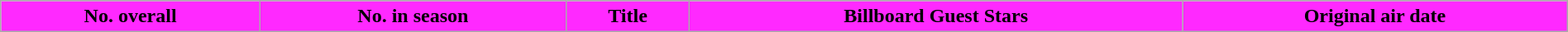<table class="wikitable plainrowheaders" style="width:100%;">
<tr>
<th style="background:#FF29FF; color:#000000;">No. overall</th>
<th style="background:#FF29FF; color:#000000;">No. in season</th>
<th style="background:#FF29FF; color:#000000;">Title</th>
<th style="background:#FF29FF; color:#000000;">Billboard Guest Stars</th>
<th style="background:#FF29FF; color:#000000;">Original air date<br>











</th>
</tr>
</table>
